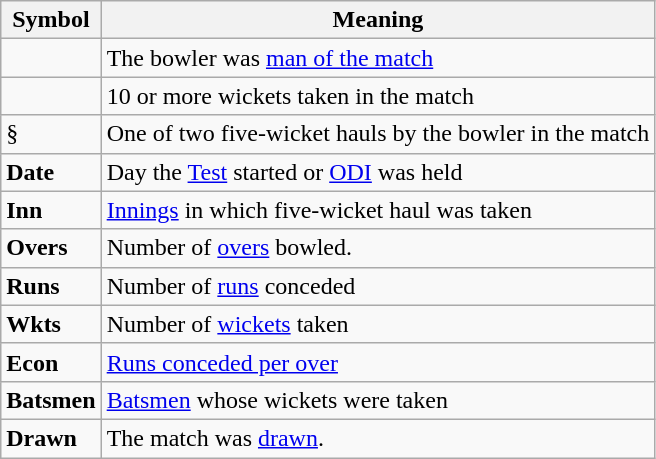<table class="wikitable" border="1">
<tr>
<th>Symbol</th>
<th>Meaning</th>
</tr>
<tr>
<td></td>
<td>The bowler was <a href='#'>man of the match</a></td>
</tr>
<tr>
<td></td>
<td>10 or more wickets taken in the match</td>
</tr>
<tr>
<td>§</td>
<td>One of two five-wicket hauls by the bowler in the match</td>
</tr>
<tr>
<td><strong>Date</strong></td>
<td>Day the <a href='#'>Test</a> started or <a href='#'>ODI</a> was held</td>
</tr>
<tr>
<td><strong>Inn</strong></td>
<td><a href='#'>Innings</a> in which five-wicket haul was taken</td>
</tr>
<tr>
<td><strong>Overs</strong></td>
<td>Number of <a href='#'>overs</a> bowled.</td>
</tr>
<tr>
<td><strong>Runs</strong></td>
<td>Number of <a href='#'>runs</a> conceded</td>
</tr>
<tr>
<td><strong>Wkts</strong></td>
<td>Number of <a href='#'>wickets</a> taken</td>
</tr>
<tr>
<td><strong>Econ</strong></td>
<td><a href='#'>Runs conceded per over</a></td>
</tr>
<tr>
<td><strong>Batsmen</strong></td>
<td><a href='#'>Batsmen</a> whose wickets were taken</td>
</tr>
<tr>
<td><strong>Drawn</strong></td>
<td>The match was <a href='#'>drawn</a>.</td>
</tr>
</table>
